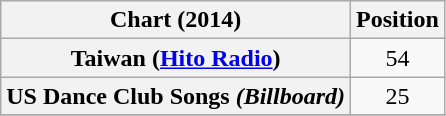<table class="wikitable plainrowheaders" style="text-align:center;">
<tr>
<th scope="col">Chart (2014)</th>
<th scope="col">Position</th>
</tr>
<tr>
<th scope="row">Taiwan (<a href='#'>Hito Radio</a>)</th>
<td align="center">54</td>
</tr>
<tr>
<th scope="row">US Dance Club Songs <em>(Billboard)</em></th>
<td align="center">25</td>
</tr>
<tr>
</tr>
</table>
